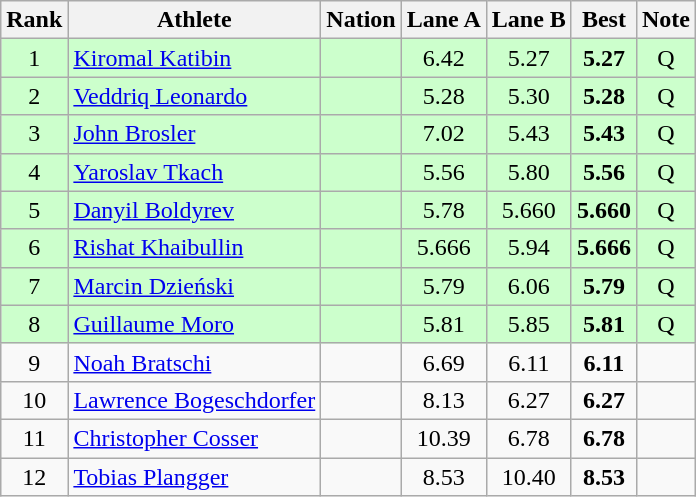<table class="wikitable sortable" style="text-align:center">
<tr>
<th>Rank</th>
<th>Athlete</th>
<th>Nation</th>
<th>Lane A</th>
<th>Lane B</th>
<th>Best</th>
<th>Note</th>
</tr>
<tr bgcolor=ccffcc>
<td>1</td>
<td align=left><a href='#'>Kiromal Katibin</a></td>
<td align=left></td>
<td>6.42</td>
<td>5.27</td>
<td><strong>5.27</strong></td>
<td>Q</td>
</tr>
<tr bgcolor=ccffcc>
<td>2</td>
<td align=left><a href='#'>Veddriq Leonardo</a></td>
<td align=left></td>
<td>5.28</td>
<td>5.30</td>
<td><strong>5.28</strong></td>
<td>Q</td>
</tr>
<tr bgcolor=ccffcc>
<td>3</td>
<td align=left><a href='#'>John Brosler</a></td>
<td align=left></td>
<td>7.02</td>
<td>5.43</td>
<td><strong>5.43</strong></td>
<td>Q</td>
</tr>
<tr bgcolor=ccffcc>
<td>4</td>
<td align=left><a href='#'>Yaroslav Tkach</a></td>
<td align=left></td>
<td>5.56</td>
<td>5.80</td>
<td><strong>5.56</strong></td>
<td>Q</td>
</tr>
<tr bgcolor=ccffcc>
<td>5</td>
<td align=left><a href='#'>Danyil Boldyrev</a></td>
<td align=left></td>
<td>5.78</td>
<td>5.660</td>
<td><strong>5.660</strong></td>
<td>Q</td>
</tr>
<tr bgcolor=ccffcc>
<td>6</td>
<td align=left><a href='#'>Rishat Khaibullin</a></td>
<td align=left></td>
<td>5.666</td>
<td>5.94</td>
<td><strong>5.666</strong></td>
<td>Q</td>
</tr>
<tr bgcolor=ccffcc>
<td>7</td>
<td align=left><a href='#'>Marcin Dzieński</a></td>
<td align=left></td>
<td>5.79</td>
<td>6.06</td>
<td><strong>5.79</strong></td>
<td>Q</td>
</tr>
<tr bgcolor=ccffcc>
<td>8</td>
<td align=left><a href='#'>Guillaume Moro</a></td>
<td align=left></td>
<td>5.81</td>
<td>5.85</td>
<td><strong>5.81</strong></td>
<td>Q</td>
</tr>
<tr>
<td>9</td>
<td align=left><a href='#'>Noah Bratschi</a></td>
<td align=left></td>
<td>6.69</td>
<td>6.11</td>
<td><strong>6.11</strong></td>
<td></td>
</tr>
<tr>
<td>10</td>
<td align=left><a href='#'>Lawrence Bogeschdorfer</a></td>
<td align=left></td>
<td>8.13</td>
<td>6.27</td>
<td><strong>6.27</strong></td>
<td></td>
</tr>
<tr>
<td>11</td>
<td align=left><a href='#'>Christopher Cosser</a></td>
<td align=left></td>
<td>10.39</td>
<td>6.78</td>
<td><strong>6.78</strong></td>
<td></td>
</tr>
<tr>
<td>12</td>
<td align=left><a href='#'>Tobias Plangger</a></td>
<td align=left></td>
<td>8.53</td>
<td>10.40</td>
<td><strong>8.53</strong></td>
<td></td>
</tr>
</table>
